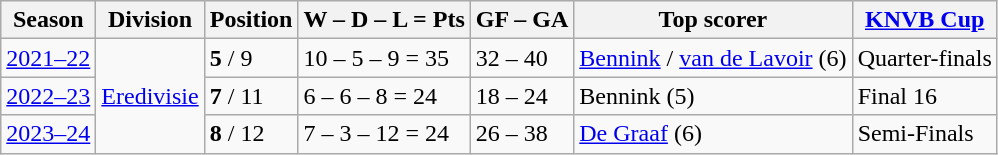<table class="wikitable">
<tr style="background:#f0f6fa;">
<th>Season</th>
<th>Division</th>
<th>Position</th>
<th>W – D – L = Pts</th>
<th>GF – GA</th>
<th>Top scorer</th>
<th><a href='#'>KNVB Cup</a></th>
</tr>
<tr>
<td><a href='#'>2021–22</a></td>
<td rowspan="3"><a href='#'>Eredivisie</a></td>
<td><strong>5</strong> / 9</td>
<td>10 – 5 – 9 = 35</td>
<td>32 – 40</td>
<td><a href='#'>Bennink</a> / <a href='#'>van de Lavoir</a> (6)</td>
<td>Quarter-finals</td>
</tr>
<tr>
<td><a href='#'>2022–23</a></td>
<td><strong>7</strong> / 11</td>
<td>6 – 6 – 8 = 24</td>
<td>18 – 24</td>
<td>Bennink (5)</td>
<td>Final 16</td>
</tr>
<tr>
<td><a href='#'>2023–24</a></td>
<td><strong>8</strong> / 12</td>
<td>7 – 3 – 12 = 24</td>
<td>26 – 38</td>
<td><a href='#'>De Graaf</a> (6)</td>
<td>Semi-Finals</td>
</tr>
</table>
